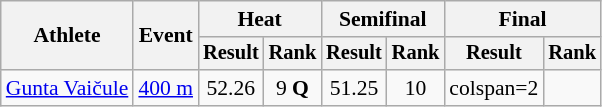<table class="wikitable" style="font-size:90%">
<tr>
<th rowspan="2">Athlete</th>
<th rowspan="2">Event</th>
<th colspan="2">Heat</th>
<th colspan="2">Semifinal</th>
<th colspan="2">Final</th>
</tr>
<tr style="font-size:95%">
<th>Result</th>
<th>Rank</th>
<th>Result</th>
<th>Rank</th>
<th>Result</th>
<th>Rank</th>
</tr>
<tr align=center>
<td align=left><a href='#'>Gunta Vaičule</a></td>
<td align=left><a href='#'>400 m</a></td>
<td>52.26</td>
<td>9 <strong>Q</strong></td>
<td>51.25 </td>
<td>10</td>
<td>colspan=2 </td>
</tr>
</table>
